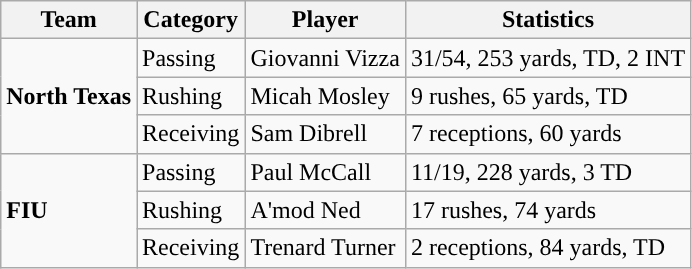<table class="wikitable" style="float: left;">
<tr>
<th>Team</th>
<th>Category</th>
<th>Player</th>
<th>Statistics</th>
</tr>
<tr>
<td rowspan=3><strong>North Texas</strong></td>
<td>Passing</td>
<td>Giovanni Vizza</td>
<td>31/54, 253 yards, TD, 2 INT</td>
</tr>
<tr>
<td>Rushing</td>
<td>Micah Mosley</td>
<td>9 rushes, 65 yards, TD</td>
</tr>
<tr>
<td>Receiving</td>
<td>Sam Dibrell</td>
<td>7 receptions, 60 yards</td>
</tr>
<tr>
<td rowspan=3><strong>FIU</strong></td>
<td>Passing</td>
<td>Paul McCall</td>
<td>11/19, 228 yards, 3 TD</td>
</tr>
<tr>
<td>Rushing</td>
<td>A'mod Ned</td>
<td>17 rushes, 74 yards</td>
</tr>
<tr>
<td>Receiving</td>
<td>Trenard Turner</td>
<td>2 receptions, 84 yards, TD</td>
</tr>
</table>
